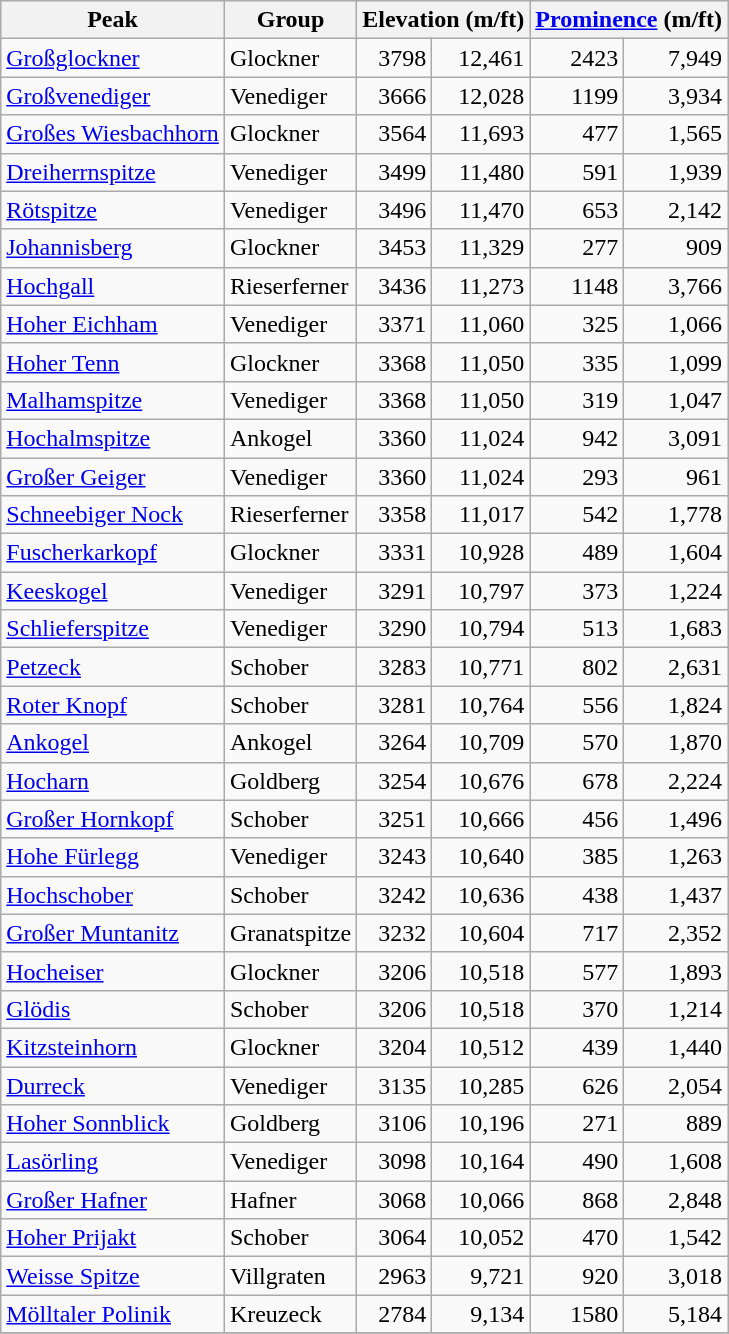<table class="wikitable sortable">
<tr>
<th>Peak</th>
<th>Group</th>
<th colspan=2>Elevation (m/ft)</th>
<th colspan=2><a href='#'>Prominence</a> (m/ft)</th>
</tr>
<tr>
<td><a href='#'>Großglockner</a></td>
<td>Glockner</td>
<td align=right>3798</td>
<td align=right>12,461</td>
<td align=right>2423</td>
<td align=right>7,949</td>
</tr>
<tr>
<td><a href='#'>Großvenediger</a></td>
<td>Venediger</td>
<td align=right>3666</td>
<td align=right>12,028</td>
<td align=right>1199</td>
<td align=right>3,934</td>
</tr>
<tr>
<td><a href='#'>Großes Wiesbachhorn</a></td>
<td>Glockner</td>
<td align=right>3564</td>
<td align=right>11,693</td>
<td align=right>477</td>
<td align=right>1,565</td>
</tr>
<tr>
<td><a href='#'>Dreiherrnspitze</a></td>
<td>Venediger</td>
<td align=right>3499</td>
<td align=right>11,480</td>
<td align=right>591</td>
<td align=right>1,939</td>
</tr>
<tr>
<td><a href='#'>Rötspitze</a></td>
<td>Venediger</td>
<td align=right>3496</td>
<td align=right>11,470</td>
<td align=right>653</td>
<td align=right>2,142</td>
</tr>
<tr>
<td><a href='#'>Johannisberg</a></td>
<td>Glockner</td>
<td align=right>3453</td>
<td align=right>11,329</td>
<td align=right>277</td>
<td align=right>909</td>
</tr>
<tr>
<td><a href='#'>Hochgall</a></td>
<td>Rieserferner</td>
<td align=right>3436</td>
<td align=right>11,273</td>
<td align=right>1148</td>
<td align=right>3,766</td>
</tr>
<tr>
<td><a href='#'>Hoher Eichham</a></td>
<td>Venediger</td>
<td align=right>3371</td>
<td align=right>11,060</td>
<td align=right>325</td>
<td align=right>1,066</td>
</tr>
<tr>
<td><a href='#'>Hoher Tenn</a></td>
<td>Glockner</td>
<td align=right>3368</td>
<td align=right>11,050</td>
<td align=right>335</td>
<td align=right>1,099</td>
</tr>
<tr>
<td><a href='#'>Malhamspitze</a></td>
<td>Venediger</td>
<td align=right>3368</td>
<td align=right>11,050</td>
<td align=right>319</td>
<td align=right>1,047</td>
</tr>
<tr>
<td><a href='#'>Hochalmspitze</a></td>
<td>Ankogel</td>
<td align=right>3360</td>
<td align=right>11,024</td>
<td align=right>942</td>
<td align=right>3,091</td>
</tr>
<tr>
<td><a href='#'>Großer Geiger</a></td>
<td>Venediger</td>
<td align=right>3360</td>
<td align=right>11,024</td>
<td align=right>293</td>
<td align=right>961</td>
</tr>
<tr>
<td><a href='#'>Schneebiger Nock</a></td>
<td>Rieserferner</td>
<td align=right>3358</td>
<td align=right>11,017</td>
<td align=right>542</td>
<td align=right>1,778</td>
</tr>
<tr>
<td><a href='#'>Fuscherkarkopf</a></td>
<td>Glockner</td>
<td align=right>3331</td>
<td align=right>10,928</td>
<td align=right>489</td>
<td align=right>1,604</td>
</tr>
<tr>
<td><a href='#'>Keeskogel</a></td>
<td>Venediger</td>
<td align=right>3291</td>
<td align=right>10,797</td>
<td align=right>373</td>
<td align=right>1,224</td>
</tr>
<tr>
<td><a href='#'>Schlieferspitze</a></td>
<td>Venediger</td>
<td align=right>3290</td>
<td align=right>10,794</td>
<td align=right>513</td>
<td align=right>1,683</td>
</tr>
<tr>
<td><a href='#'>Petzeck</a></td>
<td>Schober</td>
<td align=right>3283</td>
<td align=right>10,771</td>
<td align=right>802</td>
<td align=right>2,631</td>
</tr>
<tr>
<td><a href='#'>Roter Knopf</a></td>
<td>Schober</td>
<td align=right>3281</td>
<td align=right>10,764</td>
<td align=right>556</td>
<td align=right>1,824</td>
</tr>
<tr>
<td><a href='#'>Ankogel</a></td>
<td>Ankogel</td>
<td align=right>3264</td>
<td align=right>10,709</td>
<td align=right>570</td>
<td align=right>1,870</td>
</tr>
<tr>
<td><a href='#'>Hocharn</a></td>
<td>Goldberg</td>
<td align=right>3254</td>
<td align=right>10,676</td>
<td align=right>678</td>
<td align=right>2,224</td>
</tr>
<tr>
<td><a href='#'>Großer Hornkopf</a></td>
<td>Schober</td>
<td align=right>3251</td>
<td align=right>10,666</td>
<td align=right>456</td>
<td align=right>1,496</td>
</tr>
<tr>
<td><a href='#'>Hohe Fürlegg</a></td>
<td>Venediger</td>
<td align=right>3243</td>
<td align=right>10,640</td>
<td align=right>385</td>
<td align=right>1,263</td>
</tr>
<tr>
<td><a href='#'>Hochschober</a></td>
<td>Schober</td>
<td align=right>3242</td>
<td align=right>10,636</td>
<td align=right>438</td>
<td align=right>1,437</td>
</tr>
<tr>
<td><a href='#'>Großer Muntanitz</a></td>
<td>Granatspitze</td>
<td align=right>3232</td>
<td align=right>10,604</td>
<td align=right>717</td>
<td align=right>2,352</td>
</tr>
<tr>
<td><a href='#'>Hocheiser</a></td>
<td>Glockner</td>
<td align=right>3206</td>
<td align=right>10,518</td>
<td align=right>577</td>
<td align=right>1,893</td>
</tr>
<tr>
<td><a href='#'>Glödis</a></td>
<td>Schober</td>
<td align=right>3206</td>
<td align=right>10,518</td>
<td align=right>370</td>
<td align=right>1,214</td>
</tr>
<tr>
<td><a href='#'>Kitzsteinhorn</a></td>
<td>Glockner</td>
<td align=right>3204</td>
<td align=right>10,512</td>
<td align=right>439</td>
<td align=right>1,440</td>
</tr>
<tr>
<td><a href='#'>Durreck</a></td>
<td>Venediger</td>
<td align=right>3135</td>
<td align=right>10,285</td>
<td align=right>626</td>
<td align=right>2,054</td>
</tr>
<tr>
<td><a href='#'>Hoher Sonnblick</a></td>
<td>Goldberg</td>
<td align=right>3106</td>
<td align=right>10,196</td>
<td align=right>271</td>
<td align=right>889</td>
</tr>
<tr>
<td><a href='#'>Lasörling</a></td>
<td>Venediger</td>
<td align=right>3098</td>
<td align=right>10,164</td>
<td align=right>490</td>
<td align=right>1,608</td>
</tr>
<tr>
<td><a href='#'>Großer Hafner</a></td>
<td>Hafner</td>
<td align=right>3068</td>
<td align=right>10,066</td>
<td align=right>868</td>
<td align=right>2,848</td>
</tr>
<tr>
<td><a href='#'>Hoher Prijakt</a></td>
<td>Schober</td>
<td align=right>3064</td>
<td align=right>10,052</td>
<td align=right>470</td>
<td align=right>1,542</td>
</tr>
<tr>
<td><a href='#'>Weisse Spitze</a></td>
<td>Villgraten</td>
<td align=right>2963</td>
<td align=right>9,721</td>
<td align=right>920</td>
<td align=right>3,018</td>
</tr>
<tr>
<td><a href='#'>Mölltaler Polinik</a></td>
<td>Kreuzeck</td>
<td align=right>2784</td>
<td align=right>9,134</td>
<td align=right>1580</td>
<td align=right>5,184</td>
</tr>
<tr>
</tr>
</table>
